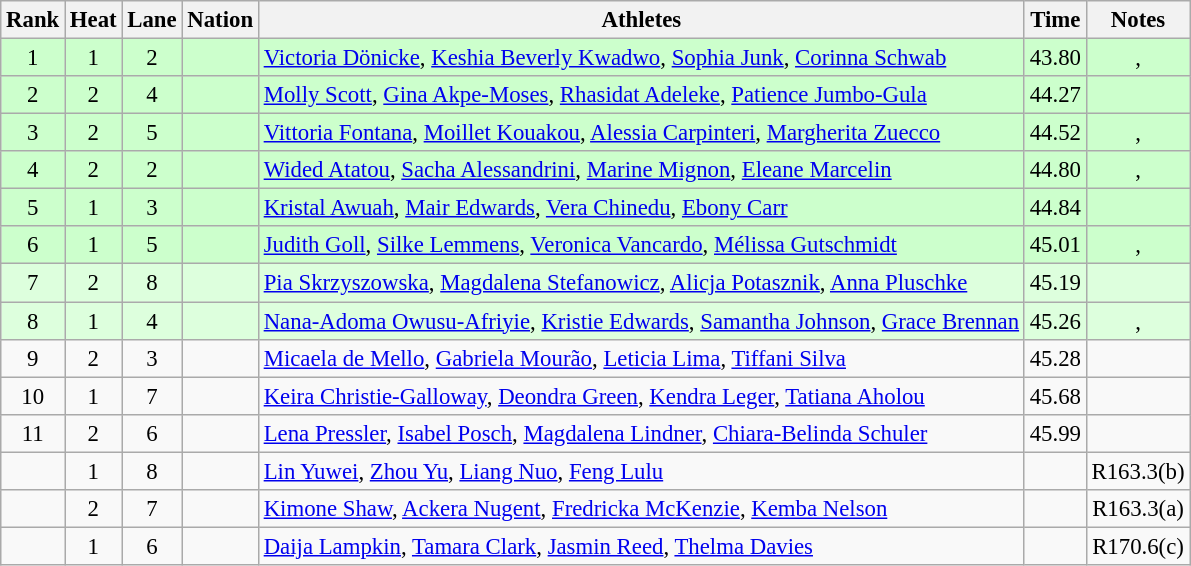<table class="wikitable sortable" style="text-align:center; font-size:95%;">
<tr>
<th>Rank</th>
<th>Heat</th>
<th>Lane</th>
<th>Nation</th>
<th>Athletes</th>
<th>Time</th>
<th>Notes</th>
</tr>
<tr bgcolor=ccffcc>
<td>1</td>
<td>1</td>
<td>2</td>
<td align="left"></td>
<td align="left"><a href='#'>Victoria Dönicke</a>, <a href='#'>Keshia Beverly Kwadwo</a>, <a href='#'>Sophia Junk</a>, <a href='#'>Corinna Schwab</a></td>
<td>43.80</td>
<td>, </td>
</tr>
<tr bgcolor=ccffcc>
<td>2</td>
<td>2</td>
<td>4</td>
<td align="left"></td>
<td align="left"><a href='#'>Molly Scott</a>, <a href='#'>Gina Akpe-Moses</a>, <a href='#'>Rhasidat Adeleke</a>, <a href='#'>Patience Jumbo-Gula</a></td>
<td>44.27</td>
<td></td>
</tr>
<tr bgcolor=ccffcc>
<td>3</td>
<td>2</td>
<td>5</td>
<td align="left"></td>
<td align="left"><a href='#'>Vittoria Fontana</a>, <a href='#'>Moillet Kouakou</a>, <a href='#'>Alessia Carpinteri</a>, <a href='#'>Margherita Zuecco</a></td>
<td>44.52</td>
<td>, </td>
</tr>
<tr bgcolor=ccffcc>
<td>4</td>
<td>2</td>
<td>2</td>
<td align="left"></td>
<td align="left"><a href='#'>Wided Atatou</a>, <a href='#'>Sacha Alessandrini</a>, <a href='#'>Marine Mignon</a>, <a href='#'>Eleane Marcelin</a></td>
<td>44.80</td>
<td>, </td>
</tr>
<tr bgcolor=ccffcc>
<td>5</td>
<td>1</td>
<td>3</td>
<td align="left"></td>
<td align="left"><a href='#'>Kristal Awuah</a>, <a href='#'>Mair Edwards</a>, <a href='#'>Vera Chinedu</a>, <a href='#'>Ebony Carr</a></td>
<td>44.84</td>
<td></td>
</tr>
<tr bgcolor=ccffcc>
<td>6</td>
<td>1</td>
<td>5</td>
<td align="left"></td>
<td align="left"><a href='#'>Judith Goll</a>, <a href='#'>Silke Lemmens</a>, <a href='#'>Veronica Vancardo</a>, <a href='#'>Mélissa Gutschmidt</a></td>
<td>45.01</td>
<td>, </td>
</tr>
<tr bgcolor=ddffdd>
<td>7</td>
<td>2</td>
<td>8</td>
<td align="left"></td>
<td align="left"><a href='#'>Pia Skrzyszowska</a>, <a href='#'>Magdalena Stefanowicz</a>, <a href='#'>Alicja Potasznik</a>, <a href='#'>Anna Pluschke</a></td>
<td>45.19</td>
<td></td>
</tr>
<tr bgcolor=ddffdd>
<td>8</td>
<td>1</td>
<td>4</td>
<td align="left"></td>
<td align="left"><a href='#'>Nana-Adoma Owusu-Afriyie</a>, <a href='#'>Kristie Edwards</a>, <a href='#'>Samantha Johnson</a>, <a href='#'>Grace Brennan</a></td>
<td>45.26</td>
<td>, </td>
</tr>
<tr>
<td>9</td>
<td>2</td>
<td>3</td>
<td align="left"></td>
<td align="left"><a href='#'>Micaela de Mello</a>, <a href='#'>Gabriela Mourão</a>, <a href='#'>Leticia Lima</a>, <a href='#'>Tiffani Silva</a></td>
<td>45.28</td>
<td></td>
</tr>
<tr>
<td>10</td>
<td>1</td>
<td>7</td>
<td align="left"></td>
<td align="left"><a href='#'>Keira Christie-Galloway</a>, <a href='#'>Deondra Green</a>, <a href='#'>Kendra Leger</a>, <a href='#'>Tatiana Aholou</a></td>
<td>45.68</td>
<td></td>
</tr>
<tr>
<td>11</td>
<td>2</td>
<td>6</td>
<td align="left"></td>
<td align="left"><a href='#'>Lena Pressler</a>, <a href='#'>Isabel Posch</a>, <a href='#'>Magdalena Lindner</a>, <a href='#'>Chiara-Belinda Schuler</a></td>
<td>45.99</td>
<td></td>
</tr>
<tr>
<td></td>
<td>1</td>
<td>8</td>
<td align="left"></td>
<td align="left"><a href='#'>Lin Yuwei</a>, <a href='#'>Zhou Yu</a>, <a href='#'>Liang Nuo</a>, <a href='#'>Feng Lulu</a></td>
<td></td>
<td>R163.3(b)</td>
</tr>
<tr>
<td></td>
<td>2</td>
<td>7</td>
<td align="left"></td>
<td align="left"><a href='#'>Kimone Shaw</a>, <a href='#'>Ackera Nugent</a>, <a href='#'>Fredricka McKenzie</a>, <a href='#'>Kemba Nelson</a></td>
<td></td>
<td>R163.3(a)</td>
</tr>
<tr>
<td></td>
<td>1</td>
<td>6</td>
<td align="left"></td>
<td align="left"><a href='#'>Daija Lampkin</a>, <a href='#'>Tamara Clark</a>, <a href='#'>Jasmin Reed</a>, <a href='#'>Thelma Davies</a></td>
<td></td>
<td>R170.6(c)</td>
</tr>
</table>
